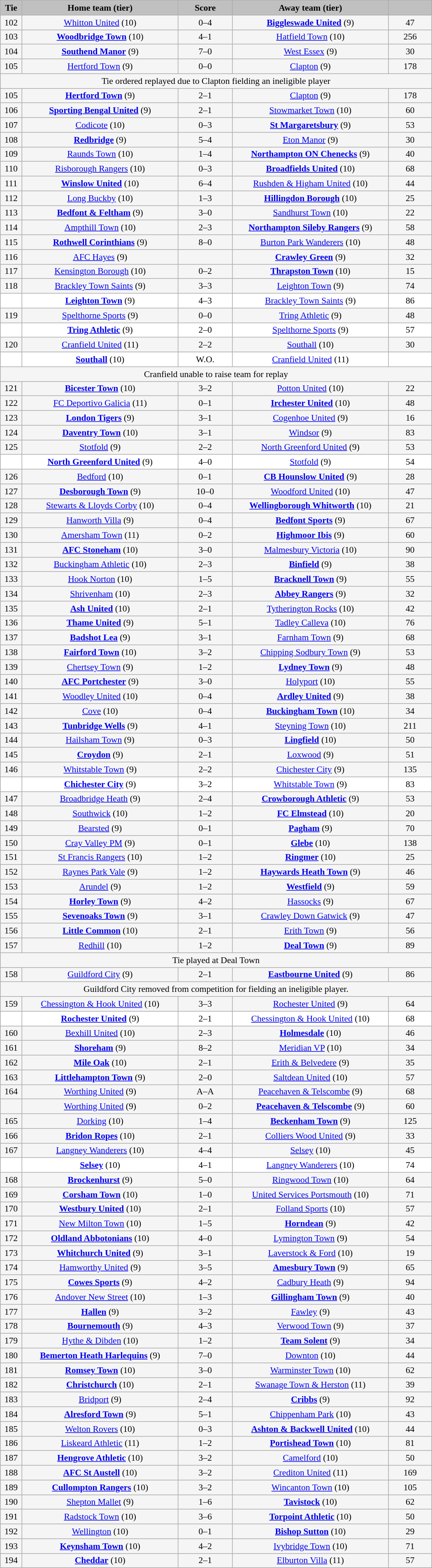<table class="wikitable" style="width: 700px; background:WhiteSmoke; text-align:center; font-size:90%">
<tr>
<td scope="col" style="width:  5.00%; background:silver;"><strong>Tie</strong></td>
<td scope="col" style="width: 36.25%; background:silver;"><strong>Home team (tier)</strong></td>
<td scope="col" style="width: 12.50%; background:silver;"><strong>Score</strong></td>
<td scope="col" style="width: 36.25%; background:silver;"><strong>Away team (tier)</strong></td>
<td scope="col" style="width: 10.00%; background:silver;"><strong></strong></td>
</tr>
<tr>
<td>102</td>
<td><a href='#'>Whitton United</a> (10)</td>
<td>0–4</td>
<td><strong><a href='#'>Biggleswade United</a></strong> (9)</td>
<td>47</td>
</tr>
<tr>
<td>103</td>
<td><strong><a href='#'>Woodbridge Town</a></strong> (10)</td>
<td>4–1</td>
<td><a href='#'>Hatfield Town</a> (10)</td>
<td>256</td>
</tr>
<tr>
<td>104</td>
<td><strong><a href='#'>Southend Manor</a></strong> (9)</td>
<td>7–0</td>
<td><a href='#'>West Essex</a> (9)</td>
<td>30</td>
</tr>
<tr>
<td>105</td>
<td><a href='#'>Hertford Town</a> (9)</td>
<td>0–0</td>
<td><a href='#'>Clapton</a> (9)</td>
<td>178</td>
</tr>
<tr>
<td colspan=5>Tie ordered replayed due to Clapton fielding an ineligible player</td>
</tr>
<tr>
<td>105</td>
<td><strong><a href='#'>Hertford Town</a></strong> (9)</td>
<td>2–1</td>
<td><a href='#'>Clapton</a> (9)</td>
<td>178</td>
</tr>
<tr>
<td>106</td>
<td><strong><a href='#'>Sporting Bengal United</a></strong> (9)</td>
<td>2–1 </td>
<td><a href='#'>Stowmarket Town</a> (10)</td>
<td>60</td>
</tr>
<tr>
<td>107</td>
<td><a href='#'>Codicote</a> (10)</td>
<td>0–3</td>
<td><strong><a href='#'>St Margaretsbury</a></strong> (9)</td>
<td>53</td>
</tr>
<tr>
<td>108</td>
<td><strong><a href='#'>Redbridge</a></strong> (9)</td>
<td>5–4 </td>
<td><a href='#'>Eton Manor</a> (9)</td>
<td>30</td>
</tr>
<tr>
<td>109</td>
<td><a href='#'>Raunds Town</a> (10)</td>
<td>1–4</td>
<td><strong><a href='#'>Northampton ON Chenecks</a></strong> (9)</td>
<td>40</td>
</tr>
<tr>
<td>110</td>
<td><a href='#'>Risborough Rangers</a> (10)</td>
<td>0–3</td>
<td><strong><a href='#'>Broadfields United</a></strong> (10)</td>
<td>68</td>
</tr>
<tr>
<td>111</td>
<td><strong><a href='#'>Winslow United</a></strong> (10)</td>
<td>6–4</td>
<td><a href='#'>Rushden & Higham United</a> (10)</td>
<td>44</td>
</tr>
<tr>
<td>112</td>
<td><a href='#'>Long Buckby</a> (10)</td>
<td>1–3</td>
<td><strong><a href='#'>Hillingdon Borough</a></strong> (10)</td>
<td>25</td>
</tr>
<tr>
<td>113</td>
<td><strong><a href='#'>Bedfont & Feltham</a></strong> (9)</td>
<td>3–0</td>
<td><a href='#'>Sandhurst Town</a> (10)</td>
<td>22</td>
</tr>
<tr>
<td>114</td>
<td><a href='#'>Ampthill Town</a> (10)</td>
<td>2–3</td>
<td><strong><a href='#'>Northampton Sileby Rangers</a></strong> (9)</td>
<td>58</td>
</tr>
<tr>
<td>115</td>
<td><strong><a href='#'>Rothwell Corinthians</a></strong> (9)</td>
<td>8–0</td>
<td><a href='#'>Burton Park Wanderers</a> (10)</td>
<td>48</td>
</tr>
<tr>
<td>116</td>
<td><a href='#'>AFC Hayes</a> (9)</td>
<td></td>
<td><strong><a href='#'>Crawley Green</a></strong> (9)</td>
<td>32</td>
</tr>
<tr>
<td>117</td>
<td><a href='#'>Kensington Borough</a> (10)</td>
<td>0–2</td>
<td><strong><a href='#'>Thrapston Town</a></strong> (10)</td>
<td>15</td>
</tr>
<tr>
<td>118</td>
<td><a href='#'>Brackley Town Saints</a> (9)</td>
<td>3–3</td>
<td><a href='#'>Leighton Town</a> (9)</td>
<td>74</td>
</tr>
<tr style="background:white;">
<td><em></em></td>
<td><strong><a href='#'>Leighton Town</a></strong> (9)</td>
<td>4–3</td>
<td><a href='#'>Brackley Town Saints</a> (9)</td>
<td>86</td>
</tr>
<tr>
<td>119</td>
<td><a href='#'>Spelthorne Sports</a> (9)</td>
<td>0–0</td>
<td><a href='#'>Tring Athletic</a> (9)</td>
<td>48</td>
</tr>
<tr style="background:white;">
<td><em></em></td>
<td><strong><a href='#'>Tring Athletic</a></strong> (9)</td>
<td>2–0</td>
<td><a href='#'>Spelthorne Sports</a> (9)</td>
<td>57</td>
</tr>
<tr>
<td>120</td>
<td><a href='#'>Cranfield United</a> (11)</td>
<td>2–2</td>
<td><a href='#'>Southall</a> (10)</td>
<td>30</td>
</tr>
<tr style="background:white;">
<td><em></em></td>
<td><strong><a href='#'>Southall</a></strong> (10)</td>
<td>W.O.</td>
<td><a href='#'>Cranfield United</a> (11)</td>
<td></td>
</tr>
<tr>
<td colspan=5>Cranfield unable to raise team for replay</td>
</tr>
<tr>
<td>121</td>
<td><strong><a href='#'>Bicester Town</a></strong> (10)</td>
<td>3–2</td>
<td><a href='#'>Potton United</a> (10)</td>
<td>22</td>
</tr>
<tr>
<td>122</td>
<td><a href='#'>FC Deportivo Galicia</a> (11)</td>
<td>0–1</td>
<td><strong><a href='#'>Irchester United</a></strong> (10)</td>
<td>48</td>
</tr>
<tr>
<td>123</td>
<td><strong><a href='#'>London Tigers</a></strong> (9)</td>
<td>3–1</td>
<td><a href='#'>Cogenhoe United</a> (9)</td>
<td>16</td>
</tr>
<tr>
<td>124</td>
<td><strong><a href='#'>Daventry Town</a></strong> (10)</td>
<td>3–1</td>
<td><a href='#'>Windsor</a> (9)</td>
<td>83</td>
</tr>
<tr>
<td>125</td>
<td><a href='#'>Stotfold</a> (9)</td>
<td>2–2</td>
<td><a href='#'>North Greenford United</a> (9)</td>
<td>53</td>
</tr>
<tr style="background:white;">
<td><em></em></td>
<td><strong><a href='#'>North Greenford United</a></strong> (9)</td>
<td>4–0</td>
<td><a href='#'>Stotfold</a> (9)</td>
<td>54</td>
</tr>
<tr>
<td>126</td>
<td><a href='#'>Bedford</a> (10)</td>
<td>0–1</td>
<td><strong><a href='#'>CB Hounslow United</a></strong> (9)</td>
<td>28</td>
</tr>
<tr>
<td>127</td>
<td><strong><a href='#'>Desborough Town</a></strong> (9)</td>
<td>10–0</td>
<td><a href='#'>Woodford United</a> (10)</td>
<td>47</td>
</tr>
<tr>
<td>128</td>
<td><a href='#'>Stewarts & Lloyds Corby</a> (10)</td>
<td>0–4</td>
<td><strong><a href='#'>Wellingborough Whitworth</a></strong> (10)</td>
<td>21</td>
</tr>
<tr>
<td>129</td>
<td><a href='#'>Hanworth Villa</a> (9)</td>
<td>0–4</td>
<td><strong><a href='#'>Bedfont Sports</a></strong> (9)</td>
<td>67</td>
</tr>
<tr>
<td>130</td>
<td><a href='#'>Amersham Town</a> (11)</td>
<td>0–2</td>
<td><strong><a href='#'>Highmoor Ibis</a></strong> (9)</td>
<td>60</td>
</tr>
<tr>
<td>131</td>
<td><strong><a href='#'>AFC Stoneham</a></strong> (10)</td>
<td>3–0</td>
<td><a href='#'>Malmesbury Victoria</a> (10)</td>
<td>90</td>
</tr>
<tr>
<td>132</td>
<td><a href='#'>Buckingham Athletic</a> (10)</td>
<td>2–3</td>
<td><strong><a href='#'>Binfield</a></strong> (9)</td>
<td>38</td>
</tr>
<tr>
<td>133</td>
<td><a href='#'>Hook Norton</a> (10)</td>
<td>1–5 </td>
<td><strong><a href='#'>Bracknell Town</a></strong> (9)</td>
<td>55</td>
</tr>
<tr>
<td>134</td>
<td><a href='#'>Shrivenham</a> (10)</td>
<td>2–3 </td>
<td><strong><a href='#'>Abbey Rangers</a></strong> (9)</td>
<td>32</td>
</tr>
<tr>
<td>135</td>
<td><strong><a href='#'>Ash United</a></strong> (10)</td>
<td>2–1</td>
<td><a href='#'>Tytherington Rocks</a> (10)</td>
<td>42</td>
</tr>
<tr>
<td>136</td>
<td><strong><a href='#'>Thame United</a></strong> (9)</td>
<td>5–1</td>
<td><a href='#'>Tadley Calleva</a> (10)</td>
<td>76</td>
</tr>
<tr>
<td>137</td>
<td><strong><a href='#'>Badshot Lea</a></strong> (9)</td>
<td>3–1</td>
<td><a href='#'>Farnham Town</a> (9)</td>
<td>68</td>
</tr>
<tr>
<td>138</td>
<td><strong><a href='#'>Fairford Town</a></strong> (10)</td>
<td>3–2</td>
<td><a href='#'>Chipping Sodbury Town</a> (9)</td>
<td>53</td>
</tr>
<tr>
<td>139</td>
<td><a href='#'>Chertsey Town</a> (9)</td>
<td>1–2</td>
<td><strong><a href='#'>Lydney Town</a></strong> (9)</td>
<td>48</td>
</tr>
<tr>
<td>140</td>
<td><strong><a href='#'>AFC Portchester</a></strong> (9)</td>
<td>3–0</td>
<td><a href='#'>Holyport</a> (10)</td>
<td>55</td>
</tr>
<tr>
<td>141</td>
<td><a href='#'>Woodley United</a> (10)</td>
<td>0–4</td>
<td><strong><a href='#'>Ardley United</a></strong> (9)</td>
<td>38</td>
</tr>
<tr>
<td>142</td>
<td><a href='#'>Cove</a> (10)</td>
<td>0–4</td>
<td><strong><a href='#'>Buckingham Town</a></strong> (10)</td>
<td>34</td>
</tr>
<tr>
<td>143</td>
<td><strong><a href='#'>Tunbridge Wells</a></strong> (9)</td>
<td>4–1</td>
<td><a href='#'>Steyning Town</a> (10)</td>
<td>211</td>
</tr>
<tr>
<td>144</td>
<td><a href='#'>Hailsham Town</a> (9)</td>
<td>0–3</td>
<td><strong><a href='#'>Lingfield</a></strong> (10)</td>
<td>50</td>
</tr>
<tr>
<td>145</td>
<td><strong><a href='#'>Croydon</a></strong> (9)</td>
<td>2–1</td>
<td><a href='#'>Loxwood</a> (9)</td>
<td>51</td>
</tr>
<tr>
<td>146</td>
<td><a href='#'>Whitstable Town</a> (9)</td>
<td>2–2</td>
<td><a href='#'>Chichester City</a> (9)</td>
<td>135</td>
</tr>
<tr style="background:white;">
<td><em></em></td>
<td><strong><a href='#'>Chichester City</a></strong> (9)</td>
<td>3–2</td>
<td><a href='#'>Whitstable Town</a> (9)</td>
<td>83</td>
</tr>
<tr>
<td>147</td>
<td><a href='#'>Broadbridge Heath</a> (9)</td>
<td>2–4</td>
<td><strong><a href='#'>Crowborough Athletic</a></strong> (9)</td>
<td>53</td>
</tr>
<tr>
<td>148</td>
<td><a href='#'>Southwick</a> (10)</td>
<td>1–2</td>
<td><strong><a href='#'>FC Elmstead</a></strong> (10)</td>
<td>20</td>
</tr>
<tr>
<td>149</td>
<td><a href='#'>Bearsted</a> (9)</td>
<td>0–1</td>
<td><strong><a href='#'>Pagham</a></strong> (9)</td>
<td>70</td>
</tr>
<tr>
<td>150</td>
<td><a href='#'>Cray Valley PM</a> (9)</td>
<td>0–1</td>
<td><strong><a href='#'>Glebe</a></strong> (10)</td>
<td>138</td>
</tr>
<tr>
<td>151</td>
<td><a href='#'>St Francis Rangers</a> (10)</td>
<td>1–2</td>
<td><strong><a href='#'>Ringmer</a></strong> (10)</td>
<td>25</td>
</tr>
<tr>
<td>152</td>
<td><a href='#'>Raynes Park Vale</a> (9)</td>
<td>1–2</td>
<td><strong><a href='#'>Haywards Heath Town</a></strong> (9)</td>
<td>46</td>
</tr>
<tr>
<td>153</td>
<td><a href='#'>Arundel</a> (9)</td>
<td>1–2</td>
<td><strong><a href='#'>Westfield</a></strong> (9)</td>
<td>59</td>
</tr>
<tr>
<td>154</td>
<td><strong><a href='#'>Horley Town</a></strong> (9)</td>
<td>4–2</td>
<td><a href='#'>Hassocks</a> (9)</td>
<td>67</td>
</tr>
<tr>
<td>155</td>
<td><strong><a href='#'>Sevenoaks Town</a></strong> (9)</td>
<td>3–1</td>
<td><a href='#'>Crawley Down Gatwick</a> (9)</td>
<td>47</td>
</tr>
<tr>
<td>156</td>
<td><strong><a href='#'>Little Common</a></strong> (10)</td>
<td>2–1 </td>
<td><a href='#'>Erith Town</a> (9)</td>
<td>56</td>
</tr>
<tr>
<td>157</td>
<td><a href='#'>Redhill</a> (10)</td>
<td>1–2</td>
<td><strong><a href='#'>Deal Town</a></strong> (9)</td>
<td>89</td>
</tr>
<tr>
<td colspan=5>Tie played at Deal Town</td>
</tr>
<tr>
<td>158</td>
<td><a href='#'>Guildford City</a> (9)</td>
<td>2–1</td>
<td><strong><a href='#'>Eastbourne United</a></strong> (9)</td>
<td>86</td>
</tr>
<tr>
<td colspan=5>Guildford City removed from competition for fielding an ineligible player.</td>
</tr>
<tr>
<td>159</td>
<td><a href='#'>Chessington & Hook United</a> (10)</td>
<td>3–3</td>
<td><a href='#'>Rochester United</a> (9)</td>
<td>64</td>
</tr>
<tr style="background:white;">
<td><em></em></td>
<td><strong><a href='#'>Rochester United</a></strong> (9)</td>
<td>2–1</td>
<td><a href='#'>Chessington & Hook United</a> (10)</td>
<td>68</td>
</tr>
<tr>
<td>160</td>
<td><a href='#'>Bexhill United</a> (10)</td>
<td>2–3</td>
<td><strong><a href='#'>Holmesdale</a></strong> (10)</td>
<td>46</td>
</tr>
<tr>
<td>161</td>
<td><strong><a href='#'>Shoreham</a></strong> (9)</td>
<td>8–2</td>
<td><a href='#'>Meridian VP</a> (10)</td>
<td>34</td>
</tr>
<tr>
<td>162</td>
<td><strong><a href='#'>Mile Oak</a></strong> (10)</td>
<td>2–1</td>
<td><a href='#'>Erith & Belvedere</a> (9)</td>
<td>35</td>
</tr>
<tr>
<td>163</td>
<td><strong><a href='#'>Littlehampton Town</a></strong> (9)</td>
<td>2–0</td>
<td><a href='#'>Saltdean United</a> (10)</td>
<td>57</td>
</tr>
<tr>
<td>164</td>
<td><a href='#'>Worthing United</a> (9)</td>
<td>A–A</td>
<td><a href='#'>Peacehaven & Telscombe</a> (9)</td>
<td>68</td>
</tr>
<tr>
<td><em></em></td>
<td><a href='#'>Worthing United</a> (9)</td>
<td>0–2</td>
<td><strong><a href='#'>Peacehaven & Telscombe</a></strong> (9)</td>
<td>60</td>
</tr>
<tr>
<td>165</td>
<td><a href='#'>Dorking</a> (10)</td>
<td>1–4</td>
<td><strong><a href='#'>Beckenham Town</a></strong> (9)</td>
<td>125</td>
</tr>
<tr>
<td>166</td>
<td><strong><a href='#'>Bridon Ropes</a></strong> (10)</td>
<td>2–1</td>
<td><a href='#'>Colliers Wood United</a> (9)</td>
<td>33</td>
</tr>
<tr>
<td>167</td>
<td><a href='#'>Langney Wanderers</a> (10)</td>
<td>4–4</td>
<td><a href='#'>Selsey</a> (10)</td>
<td>45</td>
</tr>
<tr style="background:white;">
<td><em></em></td>
<td><strong><a href='#'>Selsey</a></strong> (10)</td>
<td>4–1</td>
<td><a href='#'>Langney Wanderers</a> (10)</td>
<td>74</td>
</tr>
<tr>
<td>168</td>
<td><strong><a href='#'>Brockenhurst</a></strong> (9)</td>
<td>5–0</td>
<td><a href='#'>Ringwood Town</a> (10)</td>
<td>64</td>
</tr>
<tr>
<td>169</td>
<td><strong><a href='#'>Corsham Town</a></strong> (10)</td>
<td>1–0</td>
<td><a href='#'>United Services Portsmouth</a> (10)</td>
<td>71</td>
</tr>
<tr>
<td>170</td>
<td><strong><a href='#'>Westbury United</a></strong> (10)</td>
<td>2–1</td>
<td><a href='#'>Folland Sports</a> (10)</td>
<td>57</td>
</tr>
<tr>
<td>171</td>
<td><a href='#'>New Milton Town</a> (10)</td>
<td>1–5</td>
<td><strong><a href='#'>Horndean</a></strong> (9)</td>
<td>42</td>
</tr>
<tr>
<td>172</td>
<td><strong><a href='#'>Oldland Abbotonians</a></strong> (10)</td>
<td>4–0</td>
<td><a href='#'>Lymington Town</a> (9)</td>
<td>54</td>
</tr>
<tr>
<td>173</td>
<td><strong><a href='#'>Whitchurch United</a></strong> (9)</td>
<td>3–1</td>
<td><a href='#'>Laverstock & Ford</a> (10)</td>
<td>19</td>
</tr>
<tr>
<td>174</td>
<td><a href='#'>Hamworthy United</a> (9)</td>
<td>3–5</td>
<td><strong><a href='#'>Amesbury Town</a></strong> (9)</td>
<td>65</td>
</tr>
<tr>
<td>175</td>
<td><strong><a href='#'>Cowes Sports</a></strong> (9)</td>
<td>4–2 </td>
<td><a href='#'>Cadbury Heath</a> (9)</td>
<td>94</td>
</tr>
<tr>
<td>176</td>
<td><a href='#'>Andover New Street</a> (10)</td>
<td>1–3 </td>
<td><strong><a href='#'>Gillingham Town</a></strong> (9)</td>
<td>40</td>
</tr>
<tr>
<td>177</td>
<td><strong><a href='#'>Hallen</a></strong> (9)</td>
<td>3–2</td>
<td><a href='#'>Fawley</a> (9)</td>
<td>43</td>
</tr>
<tr>
<td>178</td>
<td><strong><a href='#'>Bournemouth</a></strong> (9)</td>
<td>4–3</td>
<td><a href='#'>Verwood Town</a> (9)</td>
<td>37</td>
</tr>
<tr>
<td>179</td>
<td><a href='#'>Hythe & Dibden</a> (10)</td>
<td>1–2</td>
<td><strong><a href='#'>Team Solent</a></strong> (9)</td>
<td>34</td>
</tr>
<tr>
<td>180</td>
<td><strong><a href='#'>Bemerton Heath Harlequins</a></strong> (9)</td>
<td>7–0</td>
<td><a href='#'>Downton</a> (10)</td>
<td>44</td>
</tr>
<tr>
<td>181</td>
<td><strong><a href='#'>Romsey Town</a></strong> (10)</td>
<td>3–0</td>
<td><a href='#'>Warminster Town</a> (10)</td>
<td>62</td>
</tr>
<tr>
<td>182</td>
<td><strong><a href='#'>Christchurch</a></strong> (10)</td>
<td>2–1</td>
<td><a href='#'>Swanage Town & Herston</a> (11)</td>
<td>39</td>
</tr>
<tr>
<td>183</td>
<td><a href='#'>Bridport</a> (9)</td>
<td>2–4</td>
<td><strong><a href='#'>Cribbs</a></strong> (9)</td>
<td>92</td>
</tr>
<tr>
<td>184</td>
<td><strong><a href='#'>Alresford Town</a></strong> (9)</td>
<td>5–1</td>
<td><a href='#'>Chippenham Park</a> (10)</td>
<td>43</td>
</tr>
<tr>
<td>185</td>
<td><a href='#'>Welton Rovers</a> (10)</td>
<td>0–3</td>
<td><strong><a href='#'>Ashton & Backwell United</a></strong> (10)</td>
<td>44</td>
</tr>
<tr>
<td>186</td>
<td><a href='#'>Liskeard Athletic</a> (11)</td>
<td>1–2</td>
<td><strong><a href='#'>Portishead Town</a></strong> (10)</td>
<td>81</td>
</tr>
<tr>
<td>187</td>
<td><strong><a href='#'>Hengrove Athletic</a></strong> (10)</td>
<td>3–2</td>
<td><a href='#'>Camelford</a> (10)</td>
<td>50</td>
</tr>
<tr>
<td>188</td>
<td><strong><a href='#'>AFC St Austell</a></strong> (10)</td>
<td>3–2</td>
<td><a href='#'>Crediton United</a> (11)</td>
<td>169</td>
</tr>
<tr>
<td>189</td>
<td><strong><a href='#'>Cullompton Rangers</a></strong> (10)</td>
<td>3–2</td>
<td><a href='#'>Wincanton Town</a> (10)</td>
<td>105</td>
</tr>
<tr>
<td>190</td>
<td><a href='#'>Shepton Mallet</a> (9)</td>
<td>1–6</td>
<td><strong><a href='#'>Tavistock</a></strong> (10)</td>
<td>62</td>
</tr>
<tr>
<td>191</td>
<td><a href='#'>Radstock Town</a> (10)</td>
<td>3–6</td>
<td><strong><a href='#'>Torpoint Athletic</a></strong> (10)</td>
<td>50</td>
</tr>
<tr>
<td>192</td>
<td><a href='#'>Wellington</a> (10)</td>
<td>0–1</td>
<td><strong><a href='#'>Bishop Sutton</a></strong> (10)</td>
<td>29</td>
</tr>
<tr>
<td>193</td>
<td><strong><a href='#'>Keynsham Town</a></strong> (10)</td>
<td>4–2</td>
<td><a href='#'>Ivybridge Town</a> (10)</td>
<td>71</td>
</tr>
<tr>
<td>194</td>
<td><strong><a href='#'>Cheddar</a></strong> (10)</td>
<td>2–1</td>
<td><a href='#'>Elburton Villa</a> (11)</td>
<td>57</td>
</tr>
</table>
